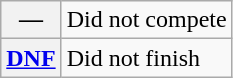<table class="wikitable">
<tr>
<th scope="row">—</th>
<td>Did not compete</td>
</tr>
<tr>
<th scope="row"><a href='#'>DNF</a></th>
<td>Did not finish</td>
</tr>
</table>
